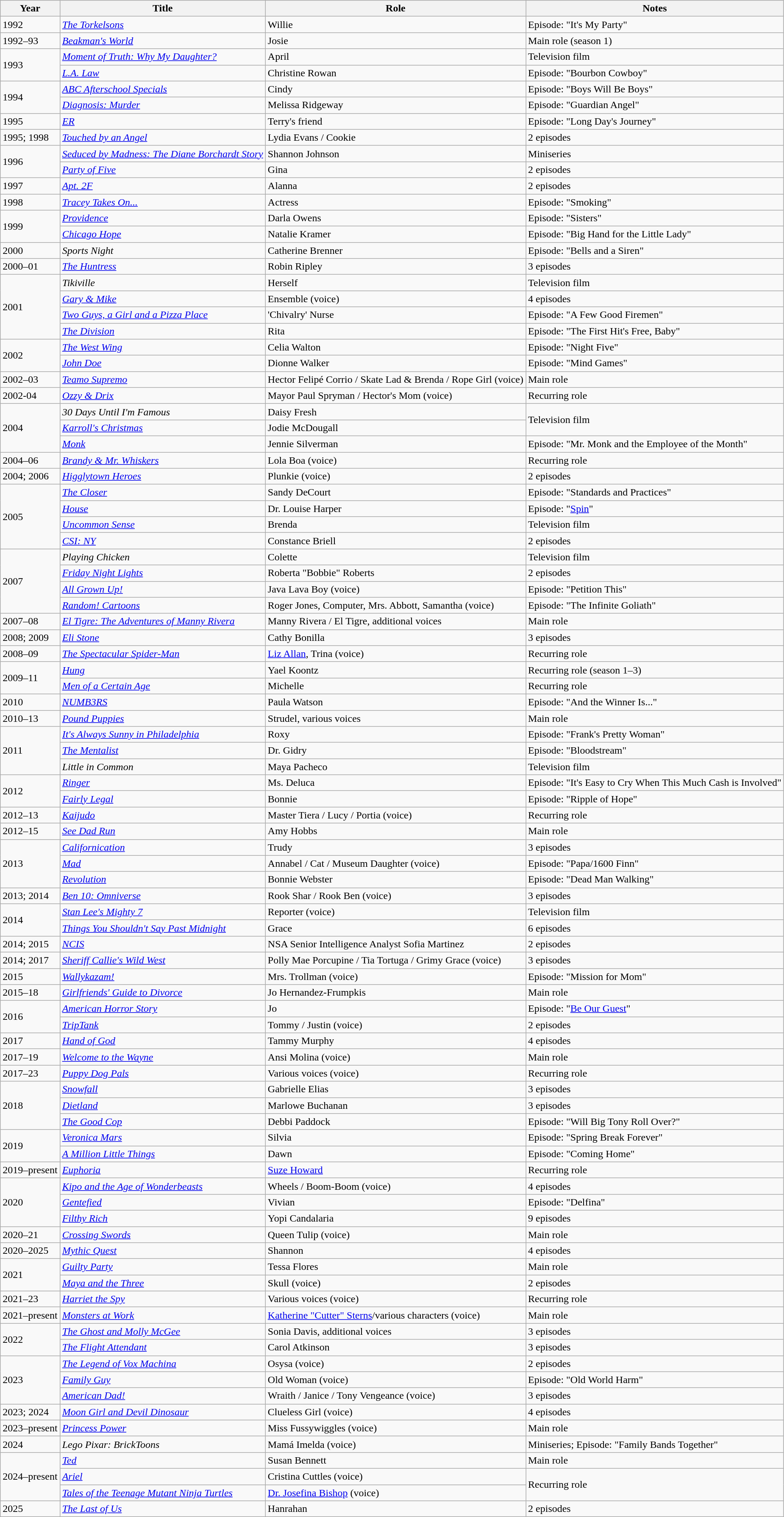<table class="wikitable plainrowheaders sortable">
<tr>
<th scope="col">Year</th>
<th scope="col">Title</th>
<th scope="col">Role</th>
<th scope="col" class="unsortable">Notes</th>
</tr>
<tr>
<td>1992</td>
<td scope="row"><em><a href='#'>The Torkelsons</a></em></td>
<td>Willie</td>
<td>Episode: "It's My Party"</td>
</tr>
<tr>
<td>1992–93</td>
<td scope="row"><em><a href='#'>Beakman's World</a></em></td>
<td>Josie</td>
<td>Main role (season 1)</td>
</tr>
<tr>
<td rowspan=2>1993</td>
<td scope="row"><em><a href='#'>Moment of Truth: Why My Daughter?</a></em></td>
<td>April</td>
<td>Television film</td>
</tr>
<tr>
<td scope="row"><em><a href='#'>L.A. Law</a></em></td>
<td>Christine Rowan</td>
<td>Episode: "Bourbon Cowboy"</td>
</tr>
<tr>
<td rowspan="2">1994</td>
<td scope="row"><em><a href='#'>ABC Afterschool Specials</a></em></td>
<td>Cindy</td>
<td>Episode: "Boys Will Be Boys"</td>
</tr>
<tr>
<td scope="row"><em><a href='#'>Diagnosis: Murder</a></em></td>
<td>Melissa Ridgeway</td>
<td>Episode: "Guardian Angel"</td>
</tr>
<tr>
<td>1995</td>
<td scope="row"><em><a href='#'>ER</a></em></td>
<td>Terry's friend</td>
<td>Episode: "Long Day's Journey"</td>
</tr>
<tr>
<td>1995; 1998</td>
<td scope="row"><em><a href='#'>Touched by an Angel</a></em></td>
<td>Lydia Evans / Cookie</td>
<td>2 episodes</td>
</tr>
<tr>
<td rowspan="2">1996</td>
<td scope="row"><em><a href='#'>Seduced by Madness: The Diane Borchardt Story</a></em></td>
<td>Shannon Johnson</td>
<td>Miniseries</td>
</tr>
<tr>
<td scope="row"><em><a href='#'>Party of Five</a></em></td>
<td>Gina</td>
<td>2 episodes</td>
</tr>
<tr>
<td>1997</td>
<td scope="row"><em><a href='#'>Apt. 2F</a></em></td>
<td>Alanna</td>
<td>2 episodes</td>
</tr>
<tr>
<td>1998</td>
<td scope="row"><em><a href='#'>Tracey Takes On...</a></em></td>
<td>Actress</td>
<td>Episode: "Smoking"</td>
</tr>
<tr>
<td rowspan=2>1999</td>
<td scope="row"><em><a href='#'>Providence</a></em></td>
<td>Darla Owens</td>
<td>Episode: "Sisters"</td>
</tr>
<tr>
<td scope="row"><em><a href='#'>Chicago Hope</a></em></td>
<td>Natalie Kramer</td>
<td>Episode: "Big Hand for the Little Lady"</td>
</tr>
<tr>
<td>2000</td>
<td scope="row"><em>Sports Night</em></td>
<td>Catherine Brenner</td>
<td>Episode: "Bells and a Siren"</td>
</tr>
<tr>
<td>2000–01</td>
<td scope="row"><em><a href='#'>The Huntress</a></em></td>
<td>Robin Ripley</td>
<td>3 episodes</td>
</tr>
<tr>
<td rowspan="4">2001</td>
<td scope="row"><em>Tikiville</em></td>
<td>Herself</td>
<td>Television film</td>
</tr>
<tr>
<td scope="row"><em><a href='#'>Gary & Mike</a></em></td>
<td>Ensemble (voice)</td>
<td>4 episodes</td>
</tr>
<tr>
<td scope="row"><em><a href='#'>Two Guys, a Girl and a Pizza Place</a></em></td>
<td>'Chivalry' Nurse</td>
<td>Episode: "A Few Good Firemen"</td>
</tr>
<tr>
<td scope="row"><em><a href='#'>The Division</a></em></td>
<td>Rita</td>
<td>Episode: "The First Hit's Free, Baby"</td>
</tr>
<tr>
<td rowspan=2>2002</td>
<td scope="row"><em><a href='#'>The West Wing</a></em></td>
<td>Celia Walton</td>
<td>Episode: "Night Five"</td>
</tr>
<tr>
<td scope="row"><em><a href='#'>John Doe</a></em></td>
<td>Dionne Walker</td>
<td>Episode: "Mind Games"</td>
</tr>
<tr>
<td>2002–03</td>
<td scope="row"><em><a href='#'>Teamo Supremo</a></em></td>
<td>Hector Felipé Corrio / Skate Lad & Brenda / Rope Girl (voice)</td>
<td>Main role</td>
</tr>
<tr>
<td>2002-04</td>
<td scope="row"><em><a href='#'>Ozzy & Drix</a></em></td>
<td>Mayor Paul Spryman / Hector's Mom (voice)</td>
<td>Recurring role</td>
</tr>
<tr>
<td rowspan="3">2004</td>
<td scope="row"><em>30 Days Until I'm Famous</em></td>
<td>Daisy Fresh</td>
<td rowspan=2>Television film</td>
</tr>
<tr>
<td scope="row"><em><a href='#'>Karroll's Christmas</a></em></td>
<td>Jodie McDougall</td>
</tr>
<tr>
<td scope="row"><em><a href='#'>Monk</a></em></td>
<td>Jennie Silverman</td>
<td>Episode: "Mr. Monk and the Employee of the Month"</td>
</tr>
<tr>
<td>2004–06</td>
<td scope="row"><em><a href='#'>Brandy & Mr. Whiskers</a></em></td>
<td>Lola Boa (voice)</td>
<td>Recurring role</td>
</tr>
<tr>
<td>2004; 2006</td>
<td scope="row"><em><a href='#'>Higglytown Heroes</a></em></td>
<td>Plunkie (voice)</td>
<td>2 episodes</td>
</tr>
<tr>
<td rowspan="4">2005</td>
<td scope="row"><em><a href='#'>The Closer</a></em></td>
<td>Sandy DeCourt</td>
<td>Episode: "Standards and Practices"</td>
</tr>
<tr>
<td scope="row"><em><a href='#'>House</a></em></td>
<td>Dr. Louise Harper</td>
<td>Episode: "<a href='#'>Spin</a>"</td>
</tr>
<tr>
<td scope="row"><em><a href='#'>Uncommon Sense</a></em></td>
<td>Brenda</td>
<td>Television film</td>
</tr>
<tr>
<td scope="row"><em><a href='#'>CSI: NY</a></em></td>
<td>Constance Briell</td>
<td>2 episodes</td>
</tr>
<tr>
<td rowspan="4">2007</td>
<td scope="row"><em>Playing Chicken</em></td>
<td>Colette</td>
<td>Television film</td>
</tr>
<tr>
<td scope="row"><em><a href='#'>Friday Night Lights</a></em></td>
<td>Roberta "Bobbie" Roberts</td>
<td>2 episodes</td>
</tr>
<tr>
<td scope="row"><em><a href='#'>All Grown Up!</a></em></td>
<td>Java Lava Boy (voice)</td>
<td>Episode: "Petition This"</td>
</tr>
<tr>
<td scope="row"><em><a href='#'>Random! Cartoons</a></em></td>
<td>Roger Jones, Computer, Mrs. Abbott, Samantha (voice)</td>
<td>Episode: "The Infinite Goliath"</td>
</tr>
<tr>
<td>2007–08</td>
<td scope="row"><em><a href='#'>El Tigre: The Adventures of Manny Rivera</a></em></td>
<td>Manny Rivera / El Tigre, additional voices</td>
<td>Main role</td>
</tr>
<tr>
<td>2008; 2009</td>
<td scope="row"><em><a href='#'>Eli Stone</a></em></td>
<td>Cathy Bonilla</td>
<td>3 episodes</td>
</tr>
<tr>
<td>2008–09</td>
<td scope="row"><em><a href='#'>The Spectacular Spider-Man</a></em></td>
<td><a href='#'>Liz Allan</a>, Trina (voice)</td>
<td>Recurring role</td>
</tr>
<tr>
<td rowspan="2">2009–11</td>
<td scope="row"><em><a href='#'>Hung</a></em></td>
<td>Yael Koontz</td>
<td>Recurring role (season 1–3)</td>
</tr>
<tr>
<td scope="row"><em><a href='#'>Men of a Certain Age</a></em></td>
<td>Michelle</td>
<td>Recurring role</td>
</tr>
<tr>
<td>2010</td>
<td scope="row"><em><a href='#'>NUMB3RS</a></em></td>
<td>Paula Watson</td>
<td>Episode: "And the Winner Is..."</td>
</tr>
<tr>
<td>2010–13</td>
<td scope="row"><em><a href='#'>Pound Puppies</a></em></td>
<td>Strudel, various voices</td>
<td>Main role</td>
</tr>
<tr>
<td rowspan="3">2011</td>
<td scope="row"><em><a href='#'>It's Always Sunny in Philadelphia</a></em></td>
<td>Roxy</td>
<td>Episode: "Frank's Pretty Woman"</td>
</tr>
<tr>
<td scope="row"><em><a href='#'>The Mentalist</a></em></td>
<td>Dr. Gidry</td>
<td>Episode: "Bloodstream"</td>
</tr>
<tr>
<td scope="row"><em>Little in Common</em></td>
<td>Maya Pacheco</td>
<td>Television film</td>
</tr>
<tr>
<td rowspan=2>2012</td>
<td scope="row"><em><a href='#'>Ringer</a></em></td>
<td>Ms. Deluca</td>
<td>Episode: "It's Easy to Cry When This Much Cash is Involved"</td>
</tr>
<tr>
<td scope="row"><em><a href='#'>Fairly Legal</a></em></td>
<td>Bonnie</td>
<td>Episode: "Ripple of Hope"</td>
</tr>
<tr>
<td>2012–13</td>
<td scope="row"><em><a href='#'>Kaijudo</a></em></td>
<td>Master Tiera / Lucy / Portia (voice)</td>
<td>Recurring role</td>
</tr>
<tr>
<td>2012–15</td>
<td scope="row"><em><a href='#'>See Dad Run</a></em></td>
<td>Amy Hobbs</td>
<td>Main role</td>
</tr>
<tr>
<td rowspan="3">2013</td>
<td scope="row"><em><a href='#'>Californication</a></em></td>
<td>Trudy</td>
<td>3 episodes</td>
</tr>
<tr>
<td scope="row"><em><a href='#'>Mad</a></em></td>
<td>Annabel / Cat / Museum Daughter (voice)</td>
<td>Episode: "Papa/1600 Finn"</td>
</tr>
<tr>
<td scope="row"><em><a href='#'>Revolution</a></em></td>
<td>Bonnie Webster</td>
<td>Episode: "Dead Man Walking"</td>
</tr>
<tr>
<td>2013; 2014</td>
<td scope="row"><em><a href='#'>Ben 10: Omniverse</a></em></td>
<td>Rook Shar / Rook Ben (voice)</td>
<td>3 episodes</td>
</tr>
<tr>
<td rowspan="2">2014</td>
<td scope="row"><em><a href='#'>Stan Lee's Mighty 7</a></em></td>
<td>Reporter (voice)</td>
<td>Television film</td>
</tr>
<tr>
<td scope="row"><em><a href='#'>Things You Shouldn't Say Past Midnight</a></em></td>
<td>Grace</td>
<td>6 episodes</td>
</tr>
<tr>
<td>2014; 2015</td>
<td scope="row"><em><a href='#'>NCIS</a></em></td>
<td>NSA Senior Intelligence Analyst Sofia Martinez</td>
<td>2 episodes</td>
</tr>
<tr>
<td>2014; 2017</td>
<td scope="row"><em><a href='#'>Sheriff Callie's Wild West</a></em></td>
<td>Polly Mae Porcupine / Tia Tortuga / Grimy Grace (voice)</td>
<td>3 episodes</td>
</tr>
<tr>
<td>2015</td>
<td scope="row"><em><a href='#'>Wallykazam!</a></em></td>
<td>Mrs. Trollman (voice)</td>
<td>Episode: "Mission for Mom"</td>
</tr>
<tr>
<td>2015–18</td>
<td scope="row"><em><a href='#'>Girlfriends' Guide to Divorce</a></em></td>
<td>Jo Hernandez-Frumpkis</td>
<td>Main role</td>
</tr>
<tr>
<td rowspan="2">2016</td>
<td scope="row"><em><a href='#'>American Horror Story</a></em></td>
<td>Jo</td>
<td>Episode: "<a href='#'>Be Our Guest</a>"</td>
</tr>
<tr>
<td scope="row"><em><a href='#'>TripTank</a></em></td>
<td>Tommy / Justin (voice)</td>
<td>2 episodes</td>
</tr>
<tr>
<td>2017</td>
<td scope="row"><em><a href='#'>Hand of God</a></em></td>
<td>Tammy Murphy</td>
<td>4 episodes</td>
</tr>
<tr>
<td>2017–19</td>
<td scope="row"><em><a href='#'>Welcome to the Wayne</a></em></td>
<td>Ansi Molina (voice)</td>
<td>Main role</td>
</tr>
<tr>
<td>2017–23</td>
<td scope="row"><em><a href='#'>Puppy Dog Pals</a></em></td>
<td>Various voices (voice)</td>
<td>Recurring role</td>
</tr>
<tr>
<td rowspan=3>2018</td>
<td scope="row"><em><a href='#'>Snowfall</a></em></td>
<td>Gabrielle Elias</td>
<td>3 episodes</td>
</tr>
<tr>
<td scope="row"><em><a href='#'>Dietland</a></em></td>
<td>Marlowe Buchanan</td>
<td>3 episodes</td>
</tr>
<tr>
<td scope="row"><em><a href='#'>The Good Cop</a></em></td>
<td>Debbi Paddock</td>
<td>Episode: "Will Big Tony Roll Over?"</td>
</tr>
<tr>
<td rowspan=2>2019</td>
<td scope="row"><em><a href='#'>Veronica Mars</a></em></td>
<td>Silvia</td>
<td>Episode: "Spring Break Forever"</td>
</tr>
<tr>
<td scope="row"><em><a href='#'>A Million Little Things</a></em></td>
<td>Dawn</td>
<td>Episode: "Coming Home"</td>
</tr>
<tr>
<td>2019–present</td>
<td scope="row"><em><a href='#'>Euphoria</a></em></td>
<td><a href='#'>Suze Howard</a></td>
<td>Recurring role</td>
</tr>
<tr>
<td rowspan="3">2020</td>
<td scope="row"><em><a href='#'>Kipo and the Age of Wonderbeasts</a></em></td>
<td>Wheels / Boom-Boom (voice)</td>
<td>4 episodes</td>
</tr>
<tr>
<td scope="row"><em><a href='#'>Gentefied</a></em></td>
<td>Vivian</td>
<td>Episode: "Delfina"</td>
</tr>
<tr>
<td scope="row"><em><a href='#'>Filthy Rich</a></em></td>
<td>Yopi Candalaria</td>
<td>9 episodes</td>
</tr>
<tr>
<td>2020–21</td>
<td scope="row"><em><a href='#'>Crossing Swords</a></em></td>
<td>Queen Tulip (voice)</td>
<td>Main role</td>
</tr>
<tr>
<td>2020–2025</td>
<td scope="row"><em><a href='#'>Mythic Quest</a></em></td>
<td>Shannon</td>
<td>4 episodes</td>
</tr>
<tr>
<td rowspan="2">2021</td>
<td scope="row"><em><a href='#'>Guilty Party</a></em></td>
<td>Tessa Flores</td>
<td>Main role</td>
</tr>
<tr>
<td scope="row"><em><a href='#'>Maya and the Three</a></em></td>
<td>Skull (voice)</td>
<td>2 episodes</td>
</tr>
<tr>
<td>2021–23</td>
<td scope="row"><em><a href='#'>Harriet the Spy</a></em></td>
<td>Various voices (voice)</td>
<td>Recurring role</td>
</tr>
<tr>
<td>2021–present</td>
<td scope="row"><em><a href='#'>Monsters at Work</a></em></td>
<td><a href='#'>Katherine "Cutter" Sterns</a>/various characters (voice)</td>
<td>Main role</td>
</tr>
<tr>
<td rowspan="2">2022</td>
<td scope="row"><em><a href='#'>The Ghost and Molly McGee</a></em></td>
<td>Sonia Davis, additional voices</td>
<td>3 episodes</td>
</tr>
<tr>
<td scope="row"><em><a href='#'>The Flight Attendant</a></em></td>
<td>Carol Atkinson</td>
<td>3 episodes</td>
</tr>
<tr>
<td rowspan="3">2023</td>
<td scope="row"><em><a href='#'>The Legend of Vox Machina</a></em></td>
<td>Osysa (voice)</td>
<td>2 episodes</td>
</tr>
<tr>
<td scope="row"><em><a href='#'>Family Guy</a></em></td>
<td>Old Woman (voice)</td>
<td>Episode: "Old World Harm"</td>
</tr>
<tr>
<td scope="row"><em><a href='#'>American Dad!</a></em></td>
<td>Wraith / Janice / Tony Vengeance (voice)</td>
<td>3 episodes</td>
</tr>
<tr>
<td>2023; 2024</td>
<td scope="row"><em><a href='#'>Moon Girl and Devil Dinosaur</a></em></td>
<td>Clueless Girl (voice)</td>
<td>4 episodes</td>
</tr>
<tr>
<td>2023–present</td>
<td scope="row"><em><a href='#'>Princess Power</a></em></td>
<td>Miss Fussywiggles (voice)</td>
<td>Main role</td>
</tr>
<tr>
<td>2024</td>
<td scope="row"><em>Lego Pixar: BrickToons</em></td>
<td>Mamá Imelda (voice)</td>
<td>Miniseries; Episode: "Family Bands Together"</td>
</tr>
<tr>
<td rowspan="3">2024–present</td>
<td scope="row"><em><a href='#'>Ted</a></em></td>
<td>Susan Bennett</td>
<td>Main role</td>
</tr>
<tr>
<td scope="row"><em><a href='#'>Ariel</a></em></td>
<td>Cristina Cuttles (voice)</td>
<td rowspan="2">Recurring role</td>
</tr>
<tr>
<td scope="row"><em><a href='#'>Tales of the Teenage Mutant Ninja Turtles</a></em></td>
<td><a href='#'>Dr. Josefina Bishop</a> (voice)</td>
</tr>
<tr>
<td>2025</td>
<td><em><a href='#'>The Last of Us</a></em></td>
<td>Hanrahan</td>
<td>2 episodes</td>
</tr>
</table>
